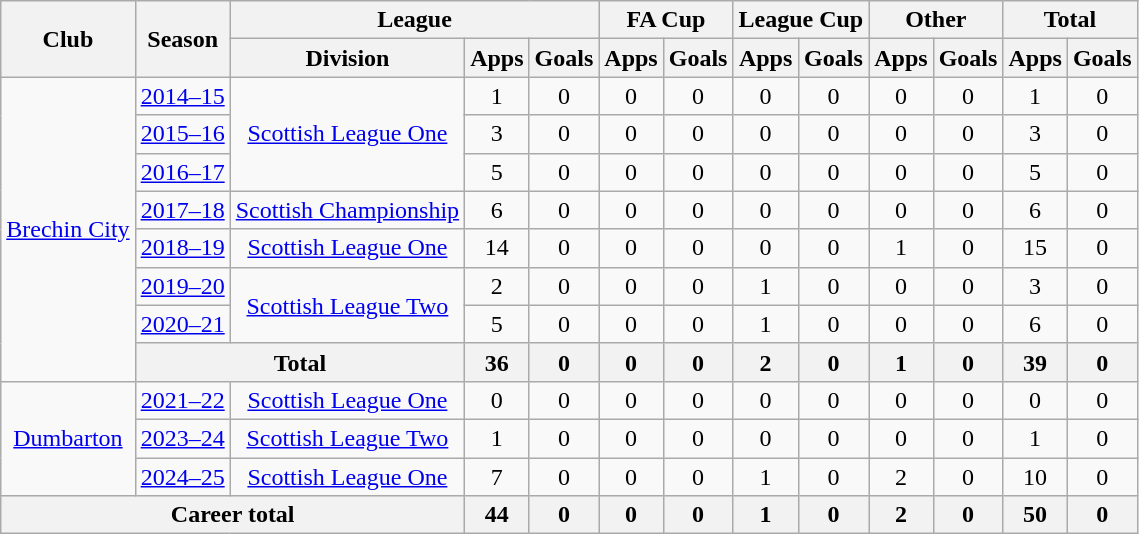<table class="wikitable" style="text-align:center">
<tr>
<th rowspan="2">Club</th>
<th rowspan="2">Season</th>
<th colspan="3">League</th>
<th colspan="2">FA Cup</th>
<th colspan="2">League Cup</th>
<th colspan="2">Other</th>
<th colspan="2">Total</th>
</tr>
<tr>
<th>Division</th>
<th>Apps</th>
<th>Goals</th>
<th>Apps</th>
<th>Goals</th>
<th>Apps</th>
<th>Goals</th>
<th>Apps</th>
<th>Goals</th>
<th>Apps</th>
<th>Goals</th>
</tr>
<tr>
<td rowspan="8"><a href='#'>Brechin City</a></td>
<td><a href='#'>2014–15</a></td>
<td rowspan="3"><a href='#'>Scottish League One</a></td>
<td>1</td>
<td>0</td>
<td>0</td>
<td>0</td>
<td>0</td>
<td>0</td>
<td>0</td>
<td>0</td>
<td>1</td>
<td>0</td>
</tr>
<tr>
<td><a href='#'>2015–16</a></td>
<td>3</td>
<td>0</td>
<td>0</td>
<td>0</td>
<td>0</td>
<td>0</td>
<td>0</td>
<td>0</td>
<td>3</td>
<td>0</td>
</tr>
<tr>
<td><a href='#'>2016–17</a></td>
<td>5</td>
<td>0</td>
<td>0</td>
<td>0</td>
<td>0</td>
<td>0</td>
<td>0</td>
<td>0</td>
<td>5</td>
<td>0</td>
</tr>
<tr>
<td><a href='#'>2017–18</a></td>
<td><a href='#'>Scottish Championship</a></td>
<td>6</td>
<td>0</td>
<td>0</td>
<td>0</td>
<td>0</td>
<td>0</td>
<td>0</td>
<td>0</td>
<td>6</td>
<td>0</td>
</tr>
<tr>
<td><a href='#'>2018–19</a></td>
<td><a href='#'>Scottish League One</a></td>
<td>14</td>
<td>0</td>
<td>0</td>
<td>0</td>
<td>0</td>
<td>0</td>
<td>1</td>
<td>0</td>
<td>15</td>
<td>0</td>
</tr>
<tr>
<td><a href='#'>2019–20</a></td>
<td rowspan="2"><a href='#'>Scottish League Two</a></td>
<td>2</td>
<td>0</td>
<td>0</td>
<td>0</td>
<td>1</td>
<td>0</td>
<td>0</td>
<td>0</td>
<td>3</td>
<td>0</td>
</tr>
<tr>
<td><a href='#'>2020–21</a></td>
<td>5</td>
<td>0</td>
<td>0</td>
<td>0</td>
<td>1</td>
<td>0</td>
<td>0</td>
<td>0</td>
<td>6</td>
<td>0</td>
</tr>
<tr>
<th colspan=2>Total</th>
<th>36</th>
<th>0</th>
<th>0</th>
<th>0</th>
<th>2</th>
<th>0</th>
<th>1</th>
<th>0</th>
<th>39</th>
<th>0</th>
</tr>
<tr>
<td rowspan="3"><a href='#'>Dumbarton</a></td>
<td><a href='#'>2021–22</a></td>
<td><a href='#'>Scottish League One</a></td>
<td>0</td>
<td>0</td>
<td>0</td>
<td>0</td>
<td>0</td>
<td>0</td>
<td>0</td>
<td>0</td>
<td>0</td>
<td>0</td>
</tr>
<tr>
<td><a href='#'>2023–24</a></td>
<td><a href='#'>Scottish League Two</a></td>
<td>1</td>
<td>0</td>
<td>0</td>
<td>0</td>
<td>0</td>
<td>0</td>
<td>0</td>
<td>0</td>
<td>1</td>
<td>0</td>
</tr>
<tr>
<td><a href='#'>2024–25</a></td>
<td><a href='#'>Scottish League One</a></td>
<td>7</td>
<td>0</td>
<td>0</td>
<td>0</td>
<td>1</td>
<td>0</td>
<td>2</td>
<td>0</td>
<td>10</td>
<td>0</td>
</tr>
<tr>
<th colspan="3">Career total</th>
<th>44</th>
<th>0</th>
<th>0</th>
<th>0</th>
<th>1</th>
<th>0</th>
<th>2</th>
<th>0</th>
<th>50</th>
<th>0</th>
</tr>
</table>
